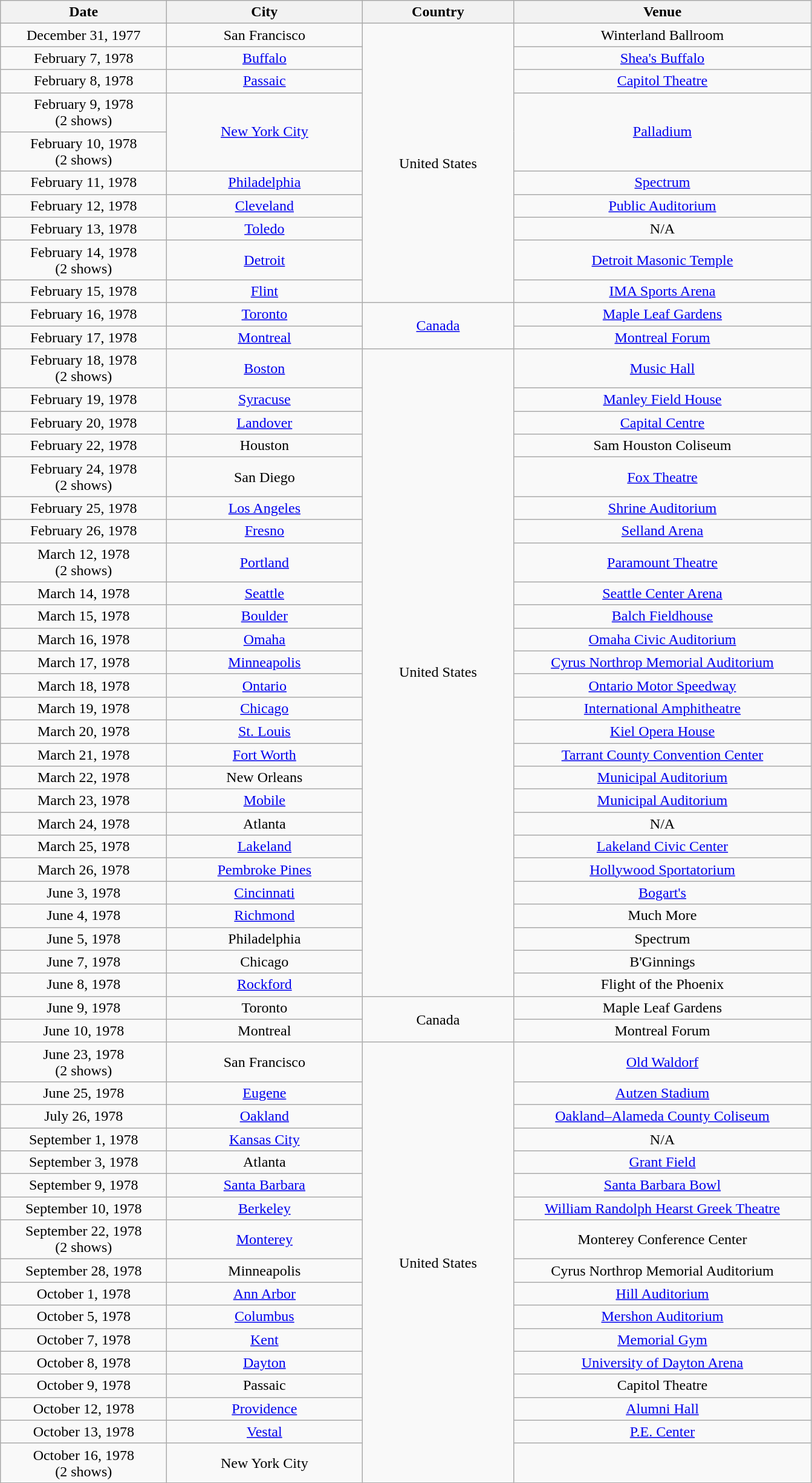<table class="wikitable sortable plainrowheaders" style="text-align:center;">
<tr>
<th scope="col" style="width:11em;">Date</th>
<th scope="col" style="width:13em;">City</th>
<th scope="col" style="width:10em;">Country</th>
<th scope="col" style="width:20em;">Venue</th>
</tr>
<tr>
<td>December 31, 1977</td>
<td>San Francisco</td>
<td rowspan="10">United States</td>
<td>Winterland Ballroom</td>
</tr>
<tr>
<td>February 7, 1978</td>
<td><a href='#'>Buffalo</a></td>
<td><a href='#'>Shea's Buffalo</a></td>
</tr>
<tr>
<td>February 8, 1978</td>
<td><a href='#'>Passaic</a></td>
<td><a href='#'>Capitol Theatre</a></td>
</tr>
<tr>
<td>February 9, 1978<br>(2 shows)</td>
<td rowspan="2"><a href='#'>New York City</a></td>
<td rowspan="2"><a href='#'>Palladium</a></td>
</tr>
<tr>
<td>February 10, 1978<br>(2 shows)</td>
</tr>
<tr>
<td>February 11, 1978</td>
<td><a href='#'>Philadelphia</a></td>
<td><a href='#'>Spectrum</a></td>
</tr>
<tr>
<td>February 12, 1978</td>
<td><a href='#'>Cleveland</a></td>
<td><a href='#'>Public Auditorium</a></td>
</tr>
<tr>
<td>February 13, 1978</td>
<td><a href='#'>Toledo</a></td>
<td>N/A</td>
</tr>
<tr>
<td>February 14, 1978<br>(2 shows)</td>
<td><a href='#'>Detroit</a></td>
<td><a href='#'>Detroit Masonic Temple</a></td>
</tr>
<tr>
<td>February 15, 1978</td>
<td><a href='#'>Flint</a></td>
<td><a href='#'>IMA Sports Arena</a></td>
</tr>
<tr>
<td>February 16, 1978</td>
<td><a href='#'>Toronto</a></td>
<td rowspan="2"><a href='#'>Canada</a></td>
<td><a href='#'>Maple Leaf Gardens</a></td>
</tr>
<tr>
<td>February 17, 1978</td>
<td><a href='#'>Montreal</a></td>
<td><a href='#'>Montreal Forum</a></td>
</tr>
<tr>
<td>February 18, 1978<br>(2 shows)</td>
<td><a href='#'>Boston</a></td>
<td rowspan="26">United States</td>
<td><a href='#'>Music Hall</a></td>
</tr>
<tr>
<td>February 19, 1978</td>
<td><a href='#'>Syracuse</a></td>
<td><a href='#'>Manley Field House</a></td>
</tr>
<tr>
<td>February 20, 1978</td>
<td><a href='#'>Landover</a></td>
<td><a href='#'>Capital Centre</a></td>
</tr>
<tr>
<td>February 22, 1978</td>
<td>Houston</td>
<td>Sam Houston Coliseum</td>
</tr>
<tr>
<td>February 24, 1978<br>(2 shows)</td>
<td>San Diego</td>
<td><a href='#'>Fox Theatre</a></td>
</tr>
<tr>
<td>February 25, 1978</td>
<td><a href='#'>Los Angeles</a></td>
<td><a href='#'>Shrine Auditorium</a></td>
</tr>
<tr>
<td>February 26, 1978</td>
<td><a href='#'>Fresno</a></td>
<td><a href='#'>Selland Arena</a></td>
</tr>
<tr>
<td>March 12, 1978<br>(2 shows)</td>
<td><a href='#'>Portland</a></td>
<td><a href='#'>Paramount Theatre</a></td>
</tr>
<tr>
<td>March 14, 1978</td>
<td><a href='#'>Seattle</a></td>
<td><a href='#'>Seattle Center Arena</a></td>
</tr>
<tr>
<td>March 15, 1978</td>
<td><a href='#'>Boulder</a></td>
<td><a href='#'>Balch Fieldhouse</a></td>
</tr>
<tr>
<td>March 16, 1978</td>
<td><a href='#'>Omaha</a></td>
<td><a href='#'>Omaha Civic Auditorium</a></td>
</tr>
<tr>
<td>March 17, 1978</td>
<td><a href='#'>Minneapolis</a></td>
<td><a href='#'>Cyrus Northrop Memorial Auditorium</a></td>
</tr>
<tr>
<td>March 18, 1978</td>
<td><a href='#'>Ontario</a></td>
<td><a href='#'>Ontario Motor Speedway</a></td>
</tr>
<tr>
<td>March 19, 1978</td>
<td><a href='#'>Chicago</a></td>
<td><a href='#'>International Amphitheatre</a></td>
</tr>
<tr>
<td>March 20, 1978</td>
<td><a href='#'>St. Louis</a></td>
<td><a href='#'>Kiel Opera House</a></td>
</tr>
<tr>
<td>March 21, 1978</td>
<td><a href='#'>Fort Worth</a></td>
<td><a href='#'>Tarrant County Convention Center</a></td>
</tr>
<tr>
<td>March 22, 1978</td>
<td>New Orleans</td>
<td><a href='#'>Municipal Auditorium</a></td>
</tr>
<tr>
<td>March 23, 1978</td>
<td><a href='#'>Mobile</a></td>
<td><a href='#'>Municipal Auditorium</a></td>
</tr>
<tr>
<td>March 24, 1978</td>
<td>Atlanta</td>
<td>N/A</td>
</tr>
<tr>
<td>March 25, 1978</td>
<td><a href='#'>Lakeland</a></td>
<td><a href='#'>Lakeland Civic Center</a></td>
</tr>
<tr>
<td>March 26, 1978</td>
<td><a href='#'>Pembroke Pines</a></td>
<td><a href='#'>Hollywood Sportatorium</a></td>
</tr>
<tr>
<td>June 3, 1978</td>
<td><a href='#'>Cincinnati</a></td>
<td><a href='#'>Bogart's</a></td>
</tr>
<tr>
<td>June 4, 1978</td>
<td><a href='#'>Richmond</a></td>
<td>Much More</td>
</tr>
<tr>
<td>June 5, 1978</td>
<td>Philadelphia</td>
<td>Spectrum</td>
</tr>
<tr>
<td>June 7, 1978</td>
<td>Chicago</td>
<td>B'Ginnings</td>
</tr>
<tr>
<td>June 8, 1978</td>
<td><a href='#'>Rockford</a></td>
<td>Flight of the Phoenix</td>
</tr>
<tr>
<td>June 9, 1978</td>
<td>Toronto</td>
<td rowspan="2">Canada</td>
<td>Maple Leaf Gardens</td>
</tr>
<tr>
<td>June 10, 1978</td>
<td>Montreal</td>
<td>Montreal Forum</td>
</tr>
<tr>
<td>June 23, 1978<br>(2 shows)</td>
<td>San Francisco</td>
<td rowspan="17">United States</td>
<td><a href='#'>Old Waldorf</a></td>
</tr>
<tr>
<td>June 25, 1978</td>
<td><a href='#'>Eugene</a></td>
<td><a href='#'>Autzen Stadium</a></td>
</tr>
<tr>
<td>July 26, 1978</td>
<td><a href='#'>Oakland</a></td>
<td><a href='#'>Oakland–Alameda County Coliseum</a></td>
</tr>
<tr>
<td>September 1, 1978</td>
<td><a href='#'>Kansas City</a></td>
<td>N/A</td>
</tr>
<tr>
<td>September 3, 1978</td>
<td>Atlanta</td>
<td><a href='#'>Grant Field</a></td>
</tr>
<tr>
<td>September 9, 1978</td>
<td><a href='#'>Santa Barbara</a></td>
<td><a href='#'>Santa Barbara Bowl</a></td>
</tr>
<tr>
<td>September 10, 1978</td>
<td><a href='#'>Berkeley</a></td>
<td><a href='#'>William Randolph Hearst Greek Theatre</a></td>
</tr>
<tr>
<td>September 22, 1978<br>(2 shows)</td>
<td><a href='#'>Monterey</a></td>
<td>Monterey Conference Center</td>
</tr>
<tr>
<td>September 28, 1978</td>
<td>Minneapolis</td>
<td>Cyrus Northrop Memorial Auditorium</td>
</tr>
<tr>
<td>October 1, 1978</td>
<td><a href='#'>Ann Arbor</a></td>
<td><a href='#'>Hill Auditorium</a></td>
</tr>
<tr>
<td>October 5, 1978</td>
<td><a href='#'>Columbus</a></td>
<td><a href='#'>Mershon Auditorium</a></td>
</tr>
<tr>
<td>October 7, 1978</td>
<td><a href='#'>Kent</a></td>
<td><a href='#'>Memorial Gym</a></td>
</tr>
<tr>
<td>October 8, 1978</td>
<td><a href='#'>Dayton</a></td>
<td><a href='#'>University of Dayton Arena</a></td>
</tr>
<tr>
<td>October 9, 1978</td>
<td>Passaic</td>
<td>Capitol Theatre</td>
</tr>
<tr>
<td>October 12, 1978</td>
<td><a href='#'>Providence</a></td>
<td><a href='#'>Alumni Hall</a></td>
</tr>
<tr>
<td>October 13, 1978</td>
<td><a href='#'>Vestal</a></td>
<td><a href='#'>P.E. Center</a></td>
</tr>
<tr>
<td>October 16, 1978<br>(2 shows)</td>
<td>New York City</td>
<td></td>
</tr>
</table>
